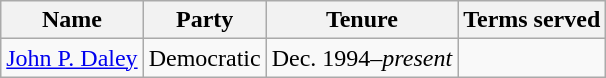<table class="wikitable mw-collapsible mw-collapsed">
<tr>
<th scope="col">Name</th>
<th scope="col">Party</th>
<th scope="col">Tenure</th>
<th scope="col">Terms served</th>
</tr>
<tr>
<td><a href='#'>John P. Daley</a></td>
<td>Democratic</td>
<td>Dec. 1994–<em>present</em></td>
<td></td>
</tr>
</table>
